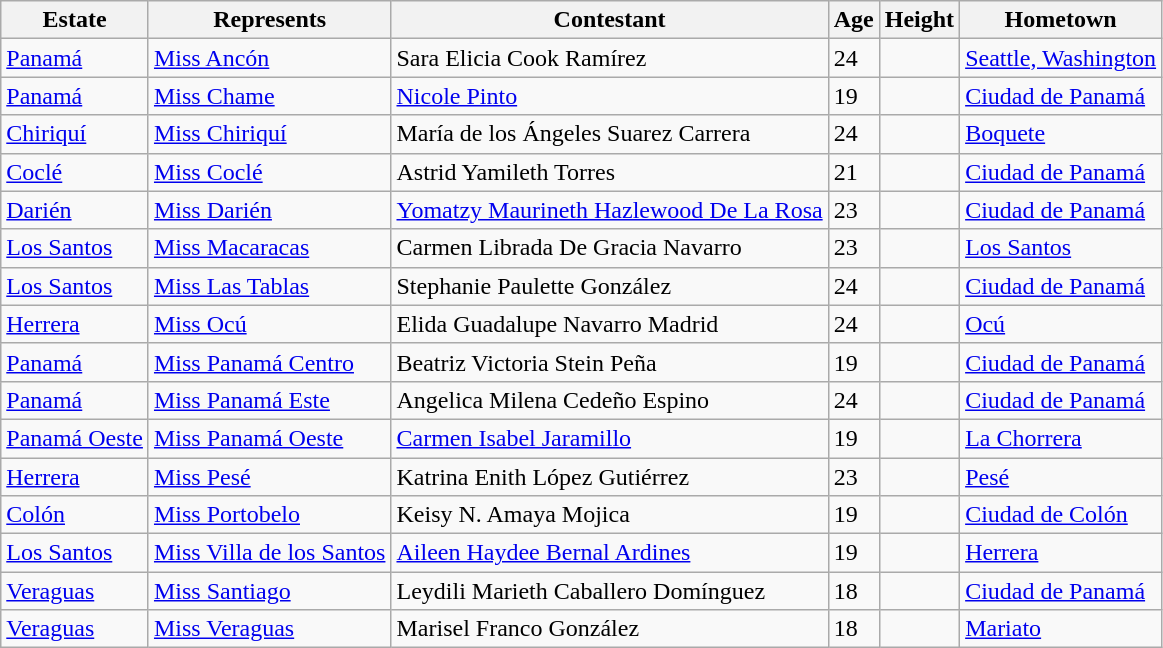<table class="sortable wikitable">
<tr>
<th>Estate</th>
<th>Represents</th>
<th>Contestant</th>
<th>Age</th>
<th>Height</th>
<th>Hometown</th>
</tr>
<tr>
<td><a href='#'>Panamá</a></td>
<td><a href='#'>Miss Ancón</a></td>
<td>Sara Elicia Cook Ramírez</td>
<td>24</td>
<td></td>
<td><a href='#'>Seattle, Washington</a></td>
</tr>
<tr>
<td><a href='#'>Panamá</a></td>
<td><a href='#'>Miss Chame</a></td>
<td><a href='#'>Nicole Pinto</a></td>
<td>19</td>
<td></td>
<td><a href='#'>Ciudad de Panamá</a></td>
</tr>
<tr>
<td><a href='#'>Chiriquí</a></td>
<td><a href='#'>Miss Chiriquí</a></td>
<td>María de los Ángeles Suarez Carrera</td>
<td>24</td>
<td></td>
<td><a href='#'>Boquete</a></td>
</tr>
<tr>
<td><a href='#'>Coclé</a></td>
<td><a href='#'>Miss Coclé</a></td>
<td>Astrid Yamileth Torres</td>
<td>21</td>
<td></td>
<td><a href='#'>Ciudad de Panamá</a></td>
</tr>
<tr>
<td><a href='#'>Darién</a></td>
<td><a href='#'>Miss Darién</a></td>
<td><a href='#'>Yomatzy Maurineth Hazlewood De La Rosa</a></td>
<td>23</td>
<td></td>
<td><a href='#'>Ciudad de Panamá</a></td>
</tr>
<tr>
<td><a href='#'>Los Santos</a></td>
<td><a href='#'>Miss Macaracas</a></td>
<td>Carmen Librada De Gracia Navarro</td>
<td>23</td>
<td></td>
<td><a href='#'>Los Santos</a></td>
</tr>
<tr>
<td><a href='#'>Los Santos</a></td>
<td><a href='#'>Miss Las Tablas</a></td>
<td>Stephanie Paulette González</td>
<td>24</td>
<td></td>
<td><a href='#'>Ciudad de Panamá</a></td>
</tr>
<tr>
<td><a href='#'>Herrera</a></td>
<td><a href='#'>Miss Ocú</a></td>
<td>Elida Guadalupe Navarro Madrid</td>
<td>24</td>
<td></td>
<td><a href='#'>Ocú</a></td>
</tr>
<tr>
<td><a href='#'>Panamá</a></td>
<td><a href='#'>Miss Panamá Centro</a></td>
<td>Beatriz Victoria Stein Peña</td>
<td>19</td>
<td></td>
<td><a href='#'>Ciudad de Panamá</a></td>
</tr>
<tr>
<td><a href='#'>Panamá</a></td>
<td><a href='#'>Miss Panamá Este</a></td>
<td>Angelica Milena Cedeño Espino</td>
<td>24</td>
<td></td>
<td><a href='#'>Ciudad de Panamá</a></td>
</tr>
<tr>
<td><a href='#'>Panamá Oeste</a></td>
<td><a href='#'>Miss Panamá Oeste</a></td>
<td><a href='#'>Carmen Isabel Jaramillo</a></td>
<td>19</td>
<td></td>
<td><a href='#'>La Chorrera</a></td>
</tr>
<tr>
<td><a href='#'>Herrera</a></td>
<td><a href='#'>Miss Pesé</a></td>
<td>Katrina Enith López Gutiérrez</td>
<td>23</td>
<td></td>
<td><a href='#'>Pesé</a></td>
</tr>
<tr>
<td><a href='#'>Colón</a></td>
<td><a href='#'>Miss Portobelo</a></td>
<td>Keisy N. Amaya Mojica</td>
<td>19</td>
<td></td>
<td><a href='#'>Ciudad de Colón</a></td>
</tr>
<tr>
<td><a href='#'>Los Santos</a></td>
<td><a href='#'>Miss Villa de los Santos</a></td>
<td><a href='#'>Aileen Haydee Bernal Ardines</a></td>
<td>19</td>
<td></td>
<td><a href='#'>Herrera</a></td>
</tr>
<tr>
<td><a href='#'>Veraguas</a></td>
<td><a href='#'>Miss Santiago</a></td>
<td>Leydili Marieth Caballero Domínguez</td>
<td>18</td>
<td></td>
<td><a href='#'>Ciudad de Panamá</a></td>
</tr>
<tr>
<td><a href='#'>Veraguas</a></td>
<td><a href='#'>Miss Veraguas</a></td>
<td>Marisel Franco González</td>
<td>18</td>
<td></td>
<td><a href='#'>Mariato</a></td>
</tr>
</table>
